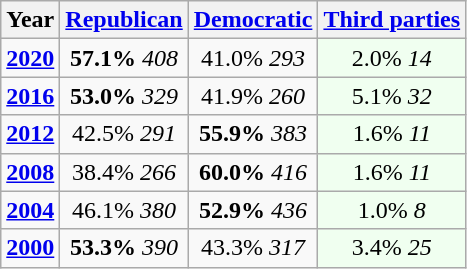<table class="wikitable">
<tr>
<th>Year</th>
<th><a href='#'>Republican</a></th>
<th><a href='#'>Democratic</a></th>
<th><a href='#'>Third parties</a></th>
</tr>
<tr>
<td style="text-align:center;" ><strong><a href='#'>2020</a></strong></td>
<td style="text-align:center;" ><strong>57.1%</strong> <em>408</em></td>
<td style="text-align:center;" >41.0% <em>293</em></td>
<td style="text-align:center; background:honeyDew;">2.0% <em>14</em></td>
</tr>
<tr>
<td style="text-align:center;" ><strong><a href='#'>2016</a></strong></td>
<td style="text-align:center;" ><strong>53.0%</strong> <em>329</em></td>
<td style="text-align:center;" >41.9% <em>260</em></td>
<td style="text-align:center; background:honeyDew;">5.1% <em>32</em></td>
</tr>
<tr>
<td style="text-align:center;" ><strong><a href='#'>2012</a></strong></td>
<td style="text-align:center;" >42.5% <em>291</em></td>
<td style="text-align:center;" ><strong>55.9%</strong> <em>383</em></td>
<td style="text-align:center; background:honeyDew;">1.6% <em>11</em></td>
</tr>
<tr>
<td style="text-align:center;" ><strong><a href='#'>2008</a></strong></td>
<td style="text-align:center;" >38.4% <em>266</em></td>
<td style="text-align:center;" ><strong>60.0%</strong> <em>416</em></td>
<td style="text-align:center; background:honeyDew;">1.6% <em>11</em></td>
</tr>
<tr>
<td style="text-align:center;" ><strong><a href='#'>2004</a></strong></td>
<td style="text-align:center;" >46.1% <em>380</em></td>
<td style="text-align:center;" ><strong>52.9%</strong> <em>436</em></td>
<td style="text-align:center; background:honeyDew;">1.0% <em>8</em></td>
</tr>
<tr>
<td style="text-align:center;" ><strong><a href='#'>2000</a></strong></td>
<td style="text-align:center;" ><strong>53.3%</strong> <em>390</em></td>
<td style="text-align:center;" >43.3% <em>317</em></td>
<td style="text-align:center; background:honeyDew;">3.4% <em>25</em></td>
</tr>
</table>
